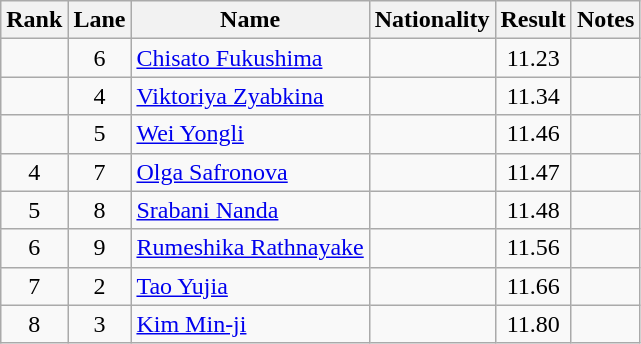<table class="wikitable sortable" style="text-align:center">
<tr>
<th>Rank</th>
<th>Lane</th>
<th>Name</th>
<th>Nationality</th>
<th>Result</th>
<th>Notes</th>
</tr>
<tr>
<td></td>
<td>6</td>
<td align=left><a href='#'>Chisato Fukushima</a></td>
<td align=left></td>
<td>11.23</td>
<td></td>
</tr>
<tr>
<td></td>
<td>4</td>
<td align=left><a href='#'>Viktoriya Zyabkina</a></td>
<td align=left></td>
<td>11.34</td>
<td></td>
</tr>
<tr>
<td></td>
<td>5</td>
<td align=left><a href='#'>Wei Yongli</a></td>
<td align=left></td>
<td>11.46</td>
<td></td>
</tr>
<tr>
<td>4</td>
<td>7</td>
<td align=left><a href='#'>Olga Safronova</a></td>
<td align=left></td>
<td>11.47</td>
<td></td>
</tr>
<tr>
<td>5</td>
<td>8</td>
<td align=left><a href='#'>Srabani Nanda</a></td>
<td align=left></td>
<td>11.48</td>
<td></td>
</tr>
<tr>
<td>6</td>
<td>9</td>
<td align=left><a href='#'>Rumeshika Rathnayake</a></td>
<td align=left></td>
<td>11.56</td>
<td></td>
</tr>
<tr>
<td>7</td>
<td>2</td>
<td align=left><a href='#'>Tao Yujia</a></td>
<td align=left></td>
<td>11.66</td>
<td></td>
</tr>
<tr>
<td>8</td>
<td>3</td>
<td align=left><a href='#'>Kim Min-ji</a></td>
<td align=left></td>
<td>11.80</td>
<td></td>
</tr>
</table>
